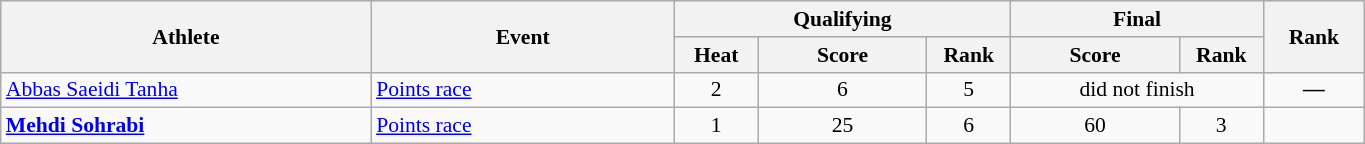<table class="wikitable" width="72%" style="text-align:center; font-size:90%">
<tr>
<th rowspan="2" width="22%">Athlete</th>
<th rowspan="2" width="18%">Event</th>
<th colspan="3" width="20%">Qualifying</th>
<th colspan="2" width="15%">Final</th>
<th rowspan="2" width="6%">Rank</th>
</tr>
<tr>
<th width="5%">Heat</th>
<th width="10%">Score</th>
<th>Rank</th>
<th width="10%">Score</th>
<th>Rank</th>
</tr>
<tr>
<td align="left"><a href='#'>Abbas Saeidi Tanha</a></td>
<td align="left"><a href='#'>Points race</a></td>
<td>2</td>
<td>6</td>
<td>5 <strong></strong></td>
<td colspan=2>did not finish</td>
<td><strong>—</strong></td>
</tr>
<tr>
<td align="left"><strong><a href='#'>Mehdi Sohrabi</a></strong></td>
<td align="left"><a href='#'>Points race</a></td>
<td>1</td>
<td>25</td>
<td>6 <strong></strong></td>
<td>60</td>
<td>3</td>
<td></td>
</tr>
</table>
